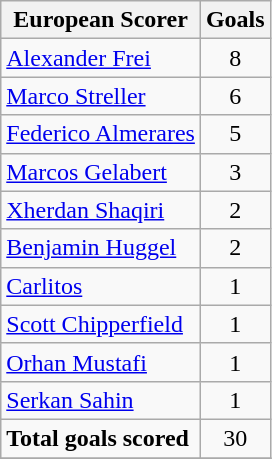<table class="wikitable">
<tr>
<th>European Scorer</th>
<th>Goals</th>
</tr>
<tr>
<td> <a href='#'>Alexander Frei</a></td>
<td style="text-align:center;">8</td>
</tr>
<tr>
<td> <a href='#'>Marco Streller</a></td>
<td style="text-align:center;">6</td>
</tr>
<tr>
<td> <a href='#'>Federico Almerares</a></td>
<td style="text-align:center;">5</td>
</tr>
<tr>
<td> <a href='#'>Marcos Gelabert</a></td>
<td style="text-align:center;">3</td>
</tr>
<tr>
<td> <a href='#'>Xherdan Shaqiri</a></td>
<td style="text-align:center;">2</td>
</tr>
<tr>
<td> <a href='#'>Benjamin Huggel</a></td>
<td style="text-align:center;">2</td>
</tr>
<tr>
<td> <a href='#'>Carlitos</a></td>
<td style="text-align:center;">1</td>
</tr>
<tr>
<td> <a href='#'>Scott Chipperfield</a></td>
<td style="text-align:center;">1</td>
</tr>
<tr>
<td> <a href='#'>Orhan Mustafi</a></td>
<td style="text-align:center;">1</td>
</tr>
<tr>
<td> <a href='#'>Serkan Sahin</a></td>
<td style="text-align:center;">1</td>
</tr>
<tr>
<td><strong>Total goals scored</strong></td>
<td style="text-align:center;">30</td>
</tr>
<tr>
</tr>
</table>
